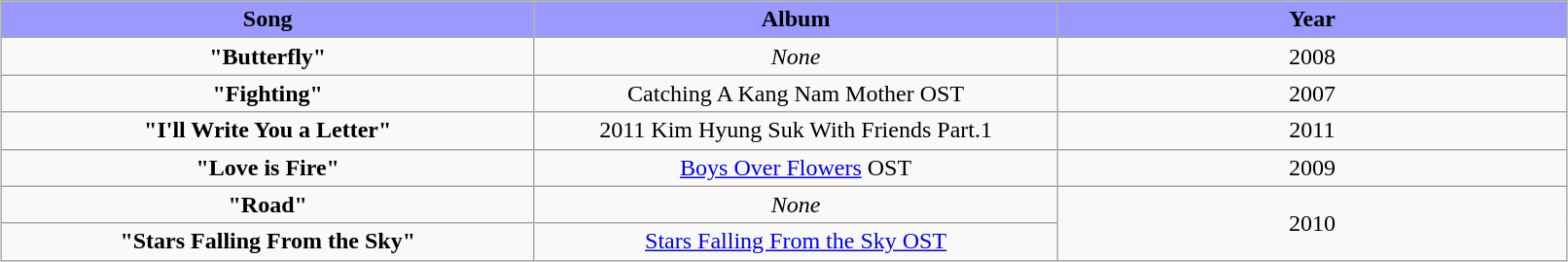<table class="wikitable" style="margin:0.5em auto; clear:both; text-align:center; width:85%">
<tr>
<th width="500" style="background: #99F;">Song</th>
<th width="500" style="background: #99F;">Album</th>
<th width="500" style="background: #99F;">Year</th>
</tr>
<tr>
<td><strong>"Butterfly"</strong></td>
<td><em>None</em></td>
<td>2008</td>
</tr>
<tr>
<td><strong>"Fighting"</strong></td>
<td>Catching A Kang Nam Mother OST</td>
<td>2007</td>
</tr>
<tr>
<td><strong>"I'll Write You a Letter"</strong></td>
<td>2011 Kim Hyung Suk With Friends Part.1</td>
<td>2011</td>
</tr>
<tr>
<td><strong>"Love is Fire"</strong></td>
<td><a href='#'>Boys Over Flowers</a> OST</td>
<td>2009</td>
</tr>
<tr>
<td><strong>"Road"</strong></td>
<td><em>None</em></td>
<td rowspan="2">2010</td>
</tr>
<tr>
<td><strong>"Stars Falling From the Sky"</strong></td>
<td><a href='#'>Stars Falling From the Sky OST</a></td>
</tr>
</table>
